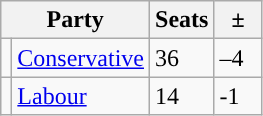<table class="wikitable">
<tr>
<th colspan="2">Party</th>
<th>Seats</th>
<th>  ±  </th>
</tr>
<tr>
<td style="background-color: "></td>
<td><a href='#'>Conservative</a></td>
<td>36</td>
<td>–4</td>
</tr>
<tr>
<td style="background-color: "></td>
<td><a href='#'>Labour</a></td>
<td>14</td>
<td>-1</td>
</tr>
</table>
